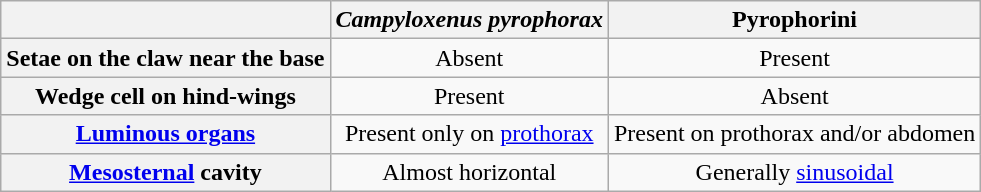<table class="wikitable">
<tr>
<th></th>
<th><em>Campyloxenus pyrophorax</em></th>
<th>Pyrophorini</th>
</tr>
<tr>
<th>Setae on the claw near the base</th>
<td style="text-align:center;">Absent</td>
<td style="text-align:center;">Present</td>
</tr>
<tr>
<th>Wedge cell on hind-wings</th>
<td style="text-align:center;">Present</td>
<td style="text-align:center;">Absent</td>
</tr>
<tr>
<th><a href='#'>Luminous organs</a></th>
<td style="text-align:center;">Present only on <a href='#'>prothorax</a></td>
<td style="text-align:center;">Present on prothorax and/or abdomen</td>
</tr>
<tr>
<th><a href='#'>Mesosternal</a> cavity</th>
<td style="text-align:center;">Almost horizontal</td>
<td style="text-align:center;">Generally <a href='#'>sinusoidal</a></td>
</tr>
</table>
